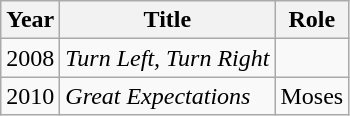<table class="wikitable sortable">
<tr>
<th>Year</th>
<th>Title</th>
<th>Role</th>
</tr>
<tr>
<td>2008</td>
<td><em>Turn Left, Turn Right</em></td>
<td></td>
</tr>
<tr>
<td>2010</td>
<td><em>Great Expectations</em></td>
<td>Moses</td>
</tr>
</table>
